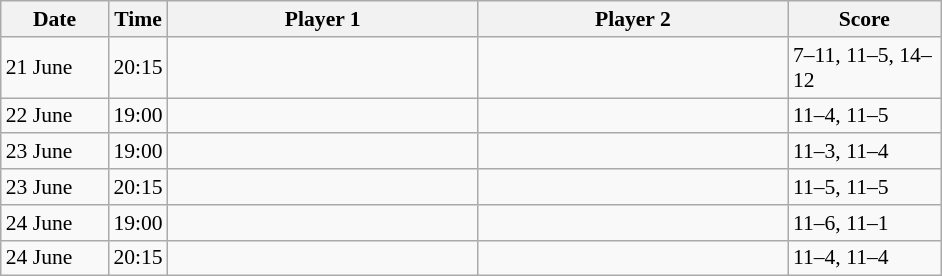<table class="sortable wikitable" style="font-size:90%">
<tr>
<th width="65">Date</th>
<th width="30">Time</th>
<th width="200">Player 1</th>
<th width="200">Player 2</th>
<th width="95">Score</th>
</tr>
<tr>
<td>21 June</td>
<td>20:15</td>
<td><strong></strong></td>
<td></td>
<td>7–11, 11–5, 14–12</td>
</tr>
<tr>
<td>22 June</td>
<td>19:00</td>
<td><strong></strong></td>
<td></td>
<td>11–4, 11–5</td>
</tr>
<tr>
<td>23 June</td>
<td>19:00</td>
<td><strong></strong></td>
<td></td>
<td>11–3, 11–4</td>
</tr>
<tr>
<td>23 June</td>
<td>20:15</td>
<td><strong></strong></td>
<td></td>
<td>11–5, 11–5</td>
</tr>
<tr>
<td>24 June</td>
<td>19:00</td>
<td><strong></strong></td>
<td></td>
<td>11–6, 11–1</td>
</tr>
<tr>
<td>24 June</td>
<td>20:15</td>
<td><strong></strong></td>
<td></td>
<td>11–4, 11–4</td>
</tr>
</table>
